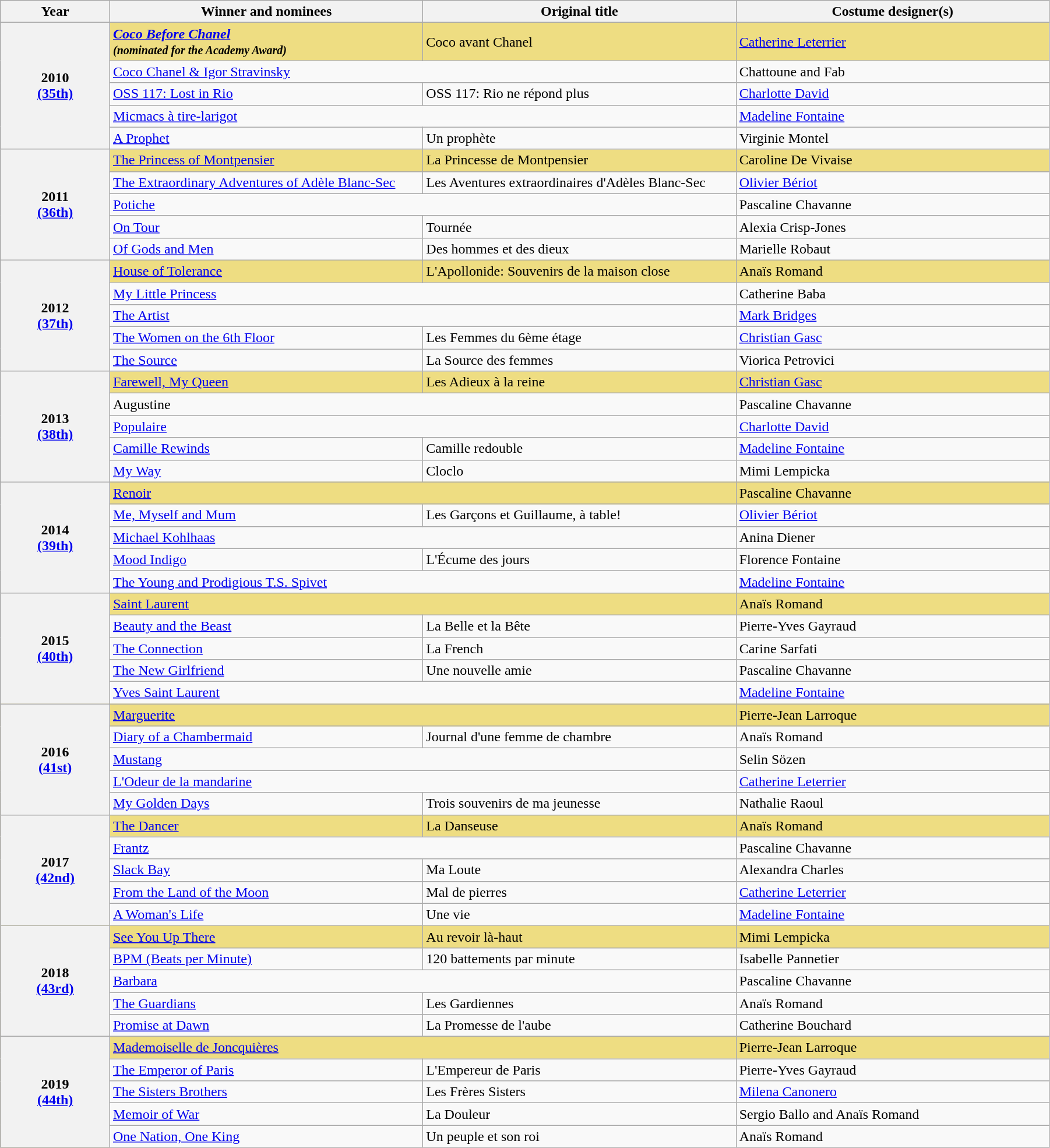<table class="wikitable" width="95%" cellpadding="5">
<tr>
<th width="100">Year</th>
<th width="300">Winner and nominees</th>
<th width="300">Original title</th>
<th width="300">Costume designer(s)</th>
</tr>
<tr>
<th rowspan="5" style="text-align:center;">2010<br><a href='#'>(35th)</a></th>
<td style="background:#eedd82;"><strong><em><a href='#'>Coco Before Chanel</a><em><br><small>(nominated for the Academy Award)</small><strong></td>
<td style="background:#eedd82;"></em></strong>Coco avant Chanel<strong><em></td>
<td style="background:#eedd82;"></strong><a href='#'>Catherine Leterrier</a><strong></td>
</tr>
<tr>
<td colspan="2"></em><a href='#'>Coco Chanel & Igor Stravinsky</a><em></td>
<td>Chattoune and Fab</td>
</tr>
<tr>
<td></em><a href='#'>OSS 117: Lost in Rio</a><em></td>
<td></em>OSS 117: Rio ne répond plus<em></td>
<td><a href='#'>Charlotte David</a></td>
</tr>
<tr>
<td colspan="2"></em><a href='#'>Micmacs à tire-larigot</a><em></td>
<td><a href='#'>Madeline Fontaine</a></td>
</tr>
<tr>
<td></em><a href='#'>A Prophet</a><em></td>
<td></em>Un prophète<em></td>
<td>Virginie Montel</td>
</tr>
<tr>
<th rowspan="5" style="text-align:center;">2011<br><a href='#'>(36th)</a></th>
<td style="background:#eedd82;"></em><a href='#'></strong>The Princess of Montpensier<strong></a><em></td>
<td style="background:#eedd82;"></em></strong>La Princesse de Montpensier<strong><em></td>
<td style="background:#eedd82;"></strong>Caroline De Vivaise<strong></td>
</tr>
<tr>
<td></em><a href='#'>The Extraordinary Adventures of Adèle Blanc-Sec</a><em></td>
<td></em>Les Aventures extraordinaires d'Adèles Blanc-Sec<em></td>
<td><a href='#'>Olivier Bériot</a></td>
</tr>
<tr>
<td colspan="2"></em><a href='#'>Potiche</a><em></td>
<td>Pascaline Chavanne</td>
</tr>
<tr>
<td></em><a href='#'>On Tour</a><em></td>
<td></em>Tournée<em></td>
<td>Alexia Crisp-Jones</td>
</tr>
<tr>
<td></em><a href='#'>Of Gods and Men</a><em></td>
<td></em>Des hommes et des dieux<em></td>
<td>Marielle Robaut</td>
</tr>
<tr>
<th rowspan="5" style="text-align:center;">2012<br><a href='#'>(37th)</a></th>
<td style="background:#eedd82;"></em><a href='#'></strong>House of Tolerance<strong></a><em></td>
<td style="background:#eedd82;"></em></strong>L'Apollonide: Souvenirs de la maison close<strong><em></td>
<td style="background:#eedd82;"></strong>Anaïs Romand<strong></td>
</tr>
<tr>
<td colspan="2"></em><a href='#'>My Little Princess</a><em></td>
<td>Catherine Baba</td>
</tr>
<tr>
<td colspan="2"></em><a href='#'>The Artist</a><em></td>
<td><a href='#'>Mark Bridges</a></td>
</tr>
<tr>
<td></em><a href='#'>The Women on the 6th Floor</a><em></td>
<td></em>Les Femmes du 6ème étage<em></td>
<td><a href='#'>Christian Gasc</a></td>
</tr>
<tr>
<td></em><a href='#'>The Source</a><em></td>
<td></em>La Source des femmes<em></td>
<td>Viorica Petrovici</td>
</tr>
<tr>
<th rowspan="5" style="text-align:center;">2013<br><a href='#'>(38th)</a></th>
<td style="background:#eedd82;"></em><a href='#'></strong>Farewell, My Queen<strong></a><em></td>
<td style="background:#eedd82;"></em></strong>Les Adieux à la reine<strong><em></td>
<td style="background:#eedd82;"></strong><a href='#'>Christian Gasc</a><strong></td>
</tr>
<tr>
<td colspan="2"></em>Augustine<em></td>
<td>Pascaline Chavanne</td>
</tr>
<tr>
<td colspan="2"></em><a href='#'>Populaire</a><em></td>
<td><a href='#'>Charlotte David</a></td>
</tr>
<tr>
<td></em><a href='#'>Camille Rewinds</a><em></td>
<td></em>Camille redouble<em></td>
<td><a href='#'>Madeline Fontaine</a></td>
</tr>
<tr>
<td></em><a href='#'>My Way</a><em></td>
<td></em>Cloclo<em></td>
<td>Mimi Lempicka</td>
</tr>
<tr>
<th rowspan="5" style="text-align:center;">2014<br><a href='#'>(39th)</a></th>
<td colspan="2" style="background:#eedd82; "></em><a href='#'></strong>Renoir<strong></a><em></td>
<td style="background:#eedd82;"></strong>Pascaline Chavanne<strong></td>
</tr>
<tr>
<td></em><a href='#'>Me, Myself and Mum</a><em></td>
<td></em>Les Garçons et Guillaume, à table!<em></td>
<td><a href='#'>Olivier Bériot</a></td>
</tr>
<tr>
<td colspan="2"></em><a href='#'>Michael Kohlhaas</a><em></td>
<td>Anina Diener</td>
</tr>
<tr>
<td></em><a href='#'>Mood Indigo</a><em></td>
<td></em>L'Écume des jours<em></td>
<td>Florence Fontaine</td>
</tr>
<tr>
<td colspan="2"></em><a href='#'>The Young and Prodigious T.S. Spivet</a><em></td>
<td><a href='#'>Madeline Fontaine</a></td>
</tr>
<tr>
<th rowspan="5" style="text-align:center;">2015<br><a href='#'>(40th)</a></th>
<td colspan="2" style="background:#eedd82; "></em><a href='#'></strong>Saint Laurent<strong></a><em></td>
<td style="background:#eedd82;"></strong>Anaïs Romand<strong></td>
</tr>
<tr>
<td></em><a href='#'>Beauty and the Beast</a><em></td>
<td></em> La Belle et la Bête<em></td>
<td>Pierre-Yves Gayraud</td>
</tr>
<tr>
<td></em><a href='#'>The Connection</a><em></td>
<td></em>La French<em></td>
<td>Carine Sarfati</td>
</tr>
<tr>
<td></em><a href='#'>The New Girlfriend</a><em></td>
<td></em>Une nouvelle amie<em></td>
<td>Pascaline Chavanne</td>
</tr>
<tr>
<td colspan="2"></em><a href='#'>Yves Saint Laurent</a><em></td>
<td><a href='#'>Madeline Fontaine</a></td>
</tr>
<tr style="background:#eedd82;">
<th rowspan="5">2016<br><a href='#'>(41st)</a></th>
<td colspan="2"></em><a href='#'></strong>Marguerite<strong></a><em></td>
<td></strong>Pierre-Jean Larroque<strong></td>
</tr>
<tr>
<td></em><a href='#'>Diary of a Chambermaid</a><em></td>
<td></em>Journal d'une femme de chambre<em></td>
<td>Anaïs Romand</td>
</tr>
<tr>
<td colspan="2"></em><a href='#'>Mustang</a><em></td>
<td>Selin Sözen</td>
</tr>
<tr>
<td colspan="2"></em><a href='#'>L'Odeur de la mandarine</a><em></td>
<td><a href='#'>Catherine Leterrier</a></td>
</tr>
<tr>
<td></em><a href='#'>My Golden Days</a><em></td>
<td></em>Trois souvenirs de ma jeunesse<em></td>
<td>Nathalie Raoul</td>
</tr>
<tr style="background:#eedd82;">
<th rowspan="5">2017<br><a href='#'>(42nd)</a></th>
<td></em><a href='#'></strong>The Dancer<strong></a><em></td>
<td></em></strong>La Danseuse<strong><em></td>
<td></strong>Anaïs Romand<strong></td>
</tr>
<tr>
<td colspan="2"></em><a href='#'>Frantz</a><em></td>
<td>Pascaline Chavanne</td>
</tr>
<tr>
<td></em><a href='#'>Slack Bay</a><em></td>
<td></em>Ma Loute<em></td>
<td>Alexandra Charles</td>
</tr>
<tr>
<td></em><a href='#'>From the Land of the Moon</a><em></td>
<td></em>Mal de pierres<em></td>
<td><a href='#'>Catherine Leterrier</a></td>
</tr>
<tr>
<td></em><a href='#'>A Woman's Life</a><em></td>
<td></em>Une vie<em></td>
<td><a href='#'>Madeline Fontaine</a></td>
</tr>
<tr style="background:#eedd82;">
<th rowspan="5">2018<br><a href='#'>(43rd)</a></th>
<td></em><a href='#'></strong>See You Up There<strong></a><em></td>
<td></em></strong>Au revoir là-haut<strong><em></td>
<td></strong>Mimi Lempicka<strong></td>
</tr>
<tr>
<td></em><a href='#'>BPM (Beats per Minute)</a><em></td>
<td></em>120 battements par minute<em></td>
<td>Isabelle Pannetier</td>
</tr>
<tr>
<td colspan="2"></em><a href='#'>Barbara</a><em></td>
<td>Pascaline Chavanne</td>
</tr>
<tr>
<td></em><a href='#'>The Guardians</a><em></td>
<td></em>Les Gardiennes<em></td>
<td>Anaïs Romand</td>
</tr>
<tr>
<td></em><a href='#'>Promise at Dawn</a><em></td>
<td></em>La Promesse de l'aube<em></td>
<td>Catherine Bouchard</td>
</tr>
<tr style="background:#eedd82;">
<th rowspan="5">2019<br><a href='#'>(44th)</a></th>
<td colspan="2"></em><a href='#'></strong>Mademoiselle de Joncquières<strong></a><em></td>
<td></strong>Pierre-Jean Larroque<strong></td>
</tr>
<tr>
<td></em><a href='#'>The Emperor of Paris</a><em></td>
<td></em>L'Empereur de Paris<em></td>
<td>Pierre-Yves Gayraud</td>
</tr>
<tr>
<td></em><a href='#'>The Sisters Brothers</a><em></td>
<td></em>Les Frères Sisters<em></td>
<td><a href='#'>Milena Canonero</a></td>
</tr>
<tr>
<td></em><a href='#'>Memoir of War</a><em></td>
<td></em>La Douleur<em></td>
<td>Sergio Ballo and Anaïs Romand</td>
</tr>
<tr>
<td></em><a href='#'>One Nation, One King</a><em></td>
<td></em>Un peuple et son roi<em></td>
<td>Anaïs Romand</td>
</tr>
</table>
